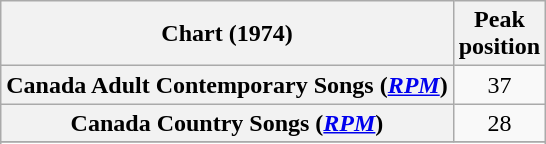<table class="wikitable sortable plainrowheaders" style="text-align:center">
<tr>
<th scope="col">Chart (1974)</th>
<th scope="col">Peak<br> position</th>
</tr>
<tr>
<th scope="row">Canada Adult Contemporary Songs (<em><a href='#'>RPM</a></em>)</th>
<td>37</td>
</tr>
<tr>
<th scope="row">Canada Country Songs (<em><a href='#'>RPM</a></em>)</th>
<td>28</td>
</tr>
<tr>
</tr>
<tr>
</tr>
</table>
